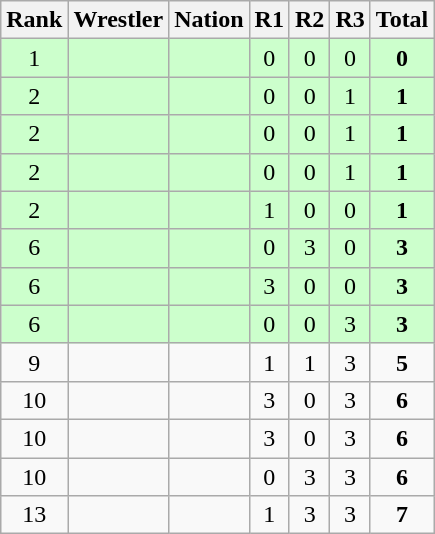<table class="wikitable sortable" style="text-align:center;">
<tr>
<th>Rank</th>
<th>Wrestler</th>
<th>Nation</th>
<th>R1</th>
<th>R2</th>
<th>R3</th>
<th>Total</th>
</tr>
<tr style="background:#cfc;">
<td>1</td>
<td align=left></td>
<td align=left></td>
<td>0</td>
<td>0</td>
<td>0</td>
<td><strong>0</strong></td>
</tr>
<tr style="background:#cfc;">
<td>2</td>
<td align=left></td>
<td align=left></td>
<td>0</td>
<td>0</td>
<td>1</td>
<td><strong>1</strong></td>
</tr>
<tr style="background:#cfc;">
<td>2</td>
<td align=left></td>
<td align=left></td>
<td>0</td>
<td>0</td>
<td>1</td>
<td><strong>1</strong></td>
</tr>
<tr style="background:#cfc;">
<td>2</td>
<td align=left></td>
<td align=left></td>
<td>0</td>
<td>0</td>
<td>1</td>
<td><strong>1</strong></td>
</tr>
<tr style="background:#cfc;">
<td>2</td>
<td align=left></td>
<td align=left></td>
<td>1</td>
<td>0</td>
<td>0</td>
<td><strong>1</strong></td>
</tr>
<tr style="background:#cfc;">
<td>6</td>
<td align=left></td>
<td align=left></td>
<td>0</td>
<td>3</td>
<td>0</td>
<td><strong>3</strong></td>
</tr>
<tr style="background:#cfc;">
<td>6</td>
<td align=left></td>
<td align=left></td>
<td>3</td>
<td>0</td>
<td>0</td>
<td><strong>3</strong></td>
</tr>
<tr style="background:#cfc;">
<td>6</td>
<td align=left></td>
<td align=left></td>
<td>0</td>
<td>0</td>
<td>3</td>
<td><strong>3</strong></td>
</tr>
<tr>
<td>9</td>
<td align=left></td>
<td align=left></td>
<td>1</td>
<td>1</td>
<td>3</td>
<td><strong>5</strong></td>
</tr>
<tr>
<td>10</td>
<td align=left></td>
<td align=left></td>
<td>3</td>
<td>0</td>
<td>3</td>
<td><strong>6</strong></td>
</tr>
<tr>
<td>10</td>
<td align=left></td>
<td align=left></td>
<td>3</td>
<td>0</td>
<td>3</td>
<td><strong>6</strong></td>
</tr>
<tr>
<td>10</td>
<td align=left></td>
<td align=left></td>
<td>0</td>
<td>3</td>
<td>3</td>
<td><strong>6</strong></td>
</tr>
<tr>
<td>13</td>
<td align=left></td>
<td align=left></td>
<td>1</td>
<td>3</td>
<td>3</td>
<td><strong>7</strong></td>
</tr>
</table>
